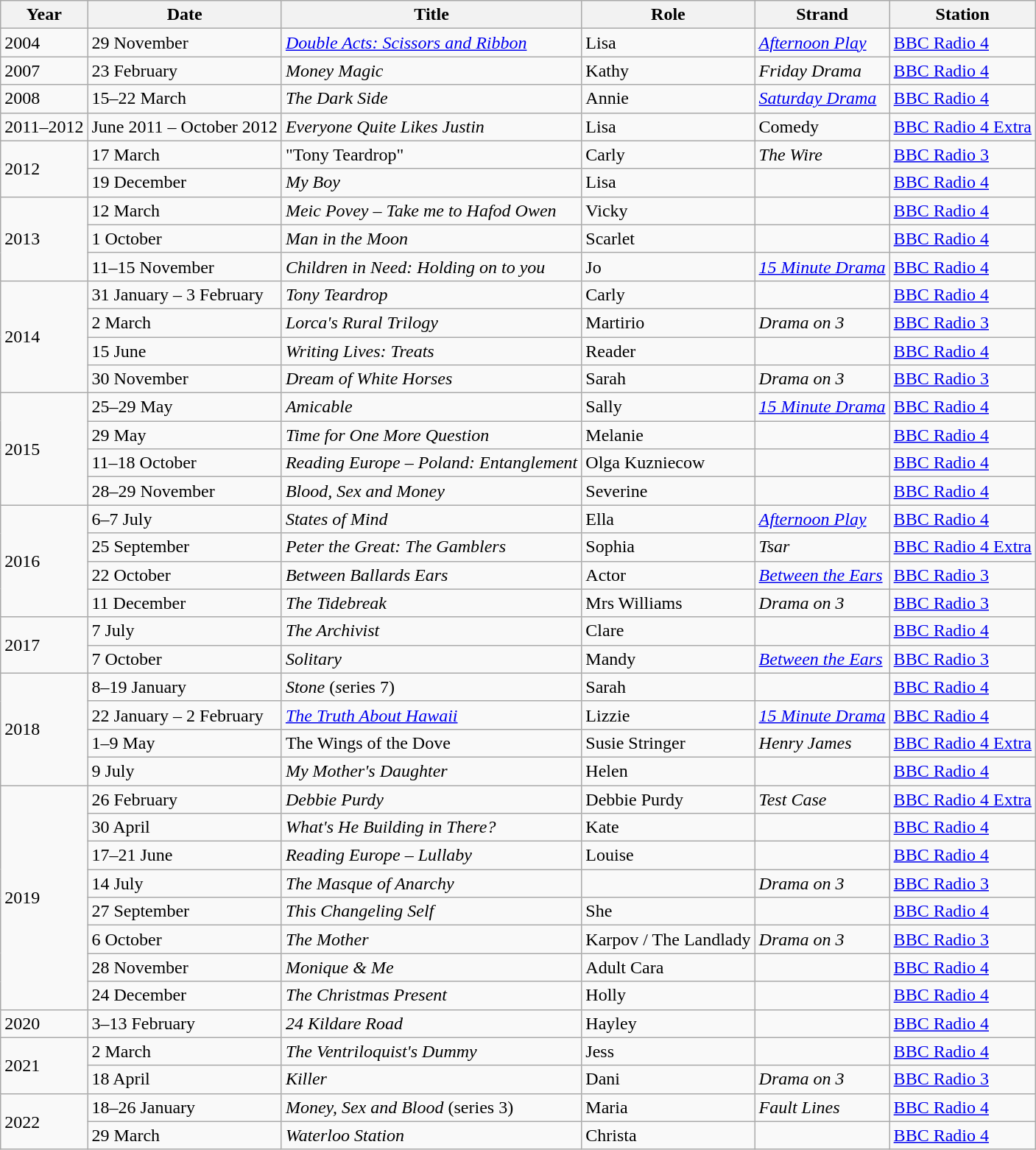<table class="wikitable sortable">
<tr>
<th>Year</th>
<th>Date</th>
<th>Title</th>
<th>Role</th>
<th>Strand</th>
<th>Station</th>
</tr>
<tr>
<td>2004</td>
<td>29 November</td>
<td><em><a href='#'>Double Acts: Scissors and Ribbon</a></em></td>
<td>Lisa</td>
<td><em><a href='#'>Afternoon Play</a></em></td>
<td><a href='#'>BBC Radio 4</a></td>
</tr>
<tr>
<td>2007</td>
<td>23 February</td>
<td><em>Money Magic</em></td>
<td>Kathy</td>
<td><em>Friday Drama</em></td>
<td><a href='#'>BBC Radio 4</a></td>
</tr>
<tr>
<td>2008</td>
<td>15–22 March</td>
<td><em>The Dark Side</em></td>
<td>Annie</td>
<td><em><a href='#'>Saturday Drama</a></em></td>
<td><a href='#'>BBC Radio 4</a></td>
</tr>
<tr>
<td>2011–2012</td>
<td>June 2011 – October 2012</td>
<td><em>Everyone Quite Likes Justin</em></td>
<td>Lisa</td>
<td>Comedy</td>
<td><a href='#'>BBC Radio 4 Extra</a></td>
</tr>
<tr>
<td rowspan="2">2012</td>
<td>17 March</td>
<td>"Tony Teardrop"</td>
<td>Carly</td>
<td><em>The Wire</em></td>
<td><a href='#'>BBC Radio 3</a></td>
</tr>
<tr>
<td>19 December</td>
<td><em>My Boy</em></td>
<td>Lisa</td>
<td></td>
<td><a href='#'>BBC Radio 4</a></td>
</tr>
<tr>
<td rowspan="3">2013</td>
<td>12 March</td>
<td><em>Meic Povey – Take me to Hafod Owen</em></td>
<td>Vicky</td>
<td></td>
<td><a href='#'>BBC Radio 4</a></td>
</tr>
<tr>
<td>1 October</td>
<td><em>Man in the Moon</em></td>
<td>Scarlet</td>
<td></td>
<td><a href='#'>BBC Radio 4</a></td>
</tr>
<tr>
<td>11–15 November</td>
<td><em>Children in Need: Holding on to you</em></td>
<td>Jo</td>
<td><em><a href='#'>15 Minute Drama</a></em></td>
<td><a href='#'>BBC Radio 4</a></td>
</tr>
<tr>
<td rowspan="4">2014</td>
<td>31 January – 3 February</td>
<td><em>Tony Teardrop</em></td>
<td>Carly</td>
<td></td>
<td><a href='#'>BBC Radio 4</a></td>
</tr>
<tr>
<td>2 March</td>
<td><em>Lorca's Rural Trilogy</em></td>
<td>Martirio</td>
<td><em>Drama on 3</em></td>
<td><a href='#'>BBC Radio 3</a></td>
</tr>
<tr>
<td>15 June</td>
<td><em>Writing Lives: Treats</em></td>
<td>Reader</td>
<td></td>
<td><a href='#'>BBC Radio 4</a></td>
</tr>
<tr>
<td>30 November</td>
<td><em>Dream of White Horses</em></td>
<td>Sarah</td>
<td><em>Drama on 3</em></td>
<td><a href='#'>BBC Radio 3</a></td>
</tr>
<tr>
<td rowspan="4">2015</td>
<td>25–29 May</td>
<td><em>Amicable</em></td>
<td>Sally</td>
<td><em><a href='#'>15 Minute Drama</a></em></td>
<td><a href='#'>BBC Radio 4</a></td>
</tr>
<tr>
<td>29 May</td>
<td><em>Time for One More Question</em></td>
<td>Melanie</td>
<td></td>
<td><a href='#'>BBC Radio 4</a></td>
</tr>
<tr>
<td>11–18 October</td>
<td><em>Reading Europe – Poland: Entanglement</em></td>
<td>Olga Kuzniecow</td>
<td></td>
<td><a href='#'>BBC Radio 4</a></td>
</tr>
<tr>
<td>28–29 November</td>
<td><em>Blood, Sex and Money</em></td>
<td>Severine</td>
<td></td>
<td><a href='#'>BBC Radio 4</a></td>
</tr>
<tr id="The Sky is Wider">
<td rowspan="4">2016</td>
<td>6–7 July</td>
<td><em>States of Mind</em></td>
<td>Ella</td>
<td><em><a href='#'>Afternoon Play</a></em></td>
<td><a href='#'>BBC Radio 4</a></td>
</tr>
<tr>
<td>25 September</td>
<td><em>Peter the Great: The Gamblers</em></td>
<td>Sophia</td>
<td><em>Tsar</em></td>
<td><a href='#'>BBC Radio 4 Extra</a></td>
</tr>
<tr>
<td>22 October</td>
<td><em>Between Ballards Ears</em></td>
<td>Actor</td>
<td><em><a href='#'>Between the Ears</a></em></td>
<td><a href='#'>BBC Radio 3</a></td>
</tr>
<tr>
<td>11 December</td>
<td><em>The Tidebreak</em></td>
<td>Mrs Williams</td>
<td><em>Drama on 3</em></td>
<td><a href='#'>BBC Radio 3</a></td>
</tr>
<tr>
<td rowspan="2">2017</td>
<td>7 July</td>
<td><em>The Archivist</em></td>
<td>Clare</td>
<td></td>
<td><a href='#'>BBC Radio 4</a></td>
</tr>
<tr id="Solitary">
<td>7 October</td>
<td><em>Solitary</em></td>
<td>Mandy</td>
<td><em><a href='#'>Between the Ears</a></em></td>
<td><a href='#'>BBC Radio 3</a></td>
</tr>
<tr>
<td rowspan="4">2018</td>
<td>8–19 January</td>
<td><em>Stone</em> (<em>s</em>eries 7)</td>
<td>Sarah</td>
<td></td>
<td><a href='#'>BBC Radio 4</a></td>
</tr>
<tr>
<td>22 January – 2 February</td>
<td><em><a href='#'>The Truth About Hawaii</a></em></td>
<td>Lizzie</td>
<td><em><a href='#'>15 Minute Drama</a></em></td>
<td><a href='#'>BBC Radio 4</a></td>
</tr>
<tr>
<td>1–9 May</td>
<td>The Wings of the Dove</td>
<td>Susie Stringer</td>
<td><em>Henry James</em></td>
<td><a href='#'>BBC Radio 4 Extra</a></td>
</tr>
<tr>
<td>9 July</td>
<td><em>My Mother's Daughter</em></td>
<td>Helen</td>
<td></td>
<td><a href='#'>BBC Radio 4</a></td>
</tr>
<tr>
<td rowspan="8">2019</td>
<td>26 February</td>
<td><em>Debbie Purdy</em></td>
<td>Debbie Purdy</td>
<td><em>Test Case</em></td>
<td><a href='#'>BBC Radio 4 Extra</a></td>
</tr>
<tr>
<td>30 April</td>
<td><em>What's He Building in There?</em></td>
<td>Kate</td>
<td></td>
<td><a href='#'>BBC Radio 4</a></td>
</tr>
<tr>
<td>17–21 June</td>
<td><em>Reading Europe – Lullaby</em></td>
<td>Louise</td>
<td></td>
<td><a href='#'>BBC Radio 4</a></td>
</tr>
<tr>
<td>14 July</td>
<td><em>The Masque of Anarchy</em></td>
<td></td>
<td><em>Drama on 3</em></td>
<td><a href='#'>BBC Radio 3</a></td>
</tr>
<tr>
<td>27 September</td>
<td><em>This Changeling Self</em></td>
<td>She</td>
<td></td>
<td><a href='#'>BBC Radio 4</a></td>
</tr>
<tr>
<td>6 October</td>
<td><em>The Mother</em></td>
<td>Karpov / The Landlady</td>
<td><em>Drama on 3</em></td>
<td><a href='#'>BBC Radio 3</a></td>
</tr>
<tr>
<td>28 November</td>
<td><em>Monique & Me</em></td>
<td>Adult Cara</td>
<td></td>
<td><a href='#'>BBC Radio 4</a></td>
</tr>
<tr>
<td>24 December</td>
<td><em>The Christmas Present</em></td>
<td>Holly</td>
<td></td>
<td><a href='#'>BBC Radio 4</a></td>
</tr>
<tr>
<td>2020</td>
<td>3–13 February</td>
<td><em>24 Kildare Road</em></td>
<td>Hayley</td>
<td></td>
<td><a href='#'>BBC Radio 4</a></td>
</tr>
<tr>
<td rowspan="2">2021</td>
<td>2 March</td>
<td><em>The Ventriloquist's Dummy</em></td>
<td>Jess</td>
<td></td>
<td><a href='#'>BBC Radio 4</a></td>
</tr>
<tr>
<td>18 April</td>
<td><em>Killer</em></td>
<td>Dani</td>
<td><em>Drama on 3</em></td>
<td><a href='#'>BBC Radio 3</a></td>
</tr>
<tr>
<td rowspan="2">2022</td>
<td>18–26 January</td>
<td><em>Money, Sex and Blood</em> (series 3)</td>
<td>Maria</td>
<td><em>Fault Lines</em></td>
<td><a href='#'>BBC Radio 4</a></td>
</tr>
<tr>
<td>29 March</td>
<td><em>Waterloo Station</em></td>
<td>Christa</td>
<td></td>
<td><a href='#'>BBC Radio 4</a></td>
</tr>
</table>
